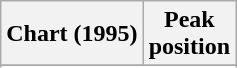<table class="wikitable sortable plainrowheaders" style="text-align:center">
<tr>
<th scope="col">Chart (1995)</th>
<th scope="col">Peak<br>position</th>
</tr>
<tr>
</tr>
<tr>
</tr>
</table>
